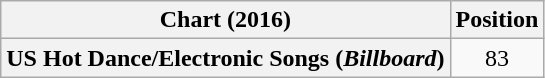<table class="wikitable plainrowheaders" style="text-align:center;">
<tr>
<th scope="col">Chart (2016)</th>
<th scope="col">Position</th>
</tr>
<tr>
<th scope="row">US Hot Dance/Electronic Songs (<em>Billboard</em>)</th>
<td>83</td>
</tr>
</table>
